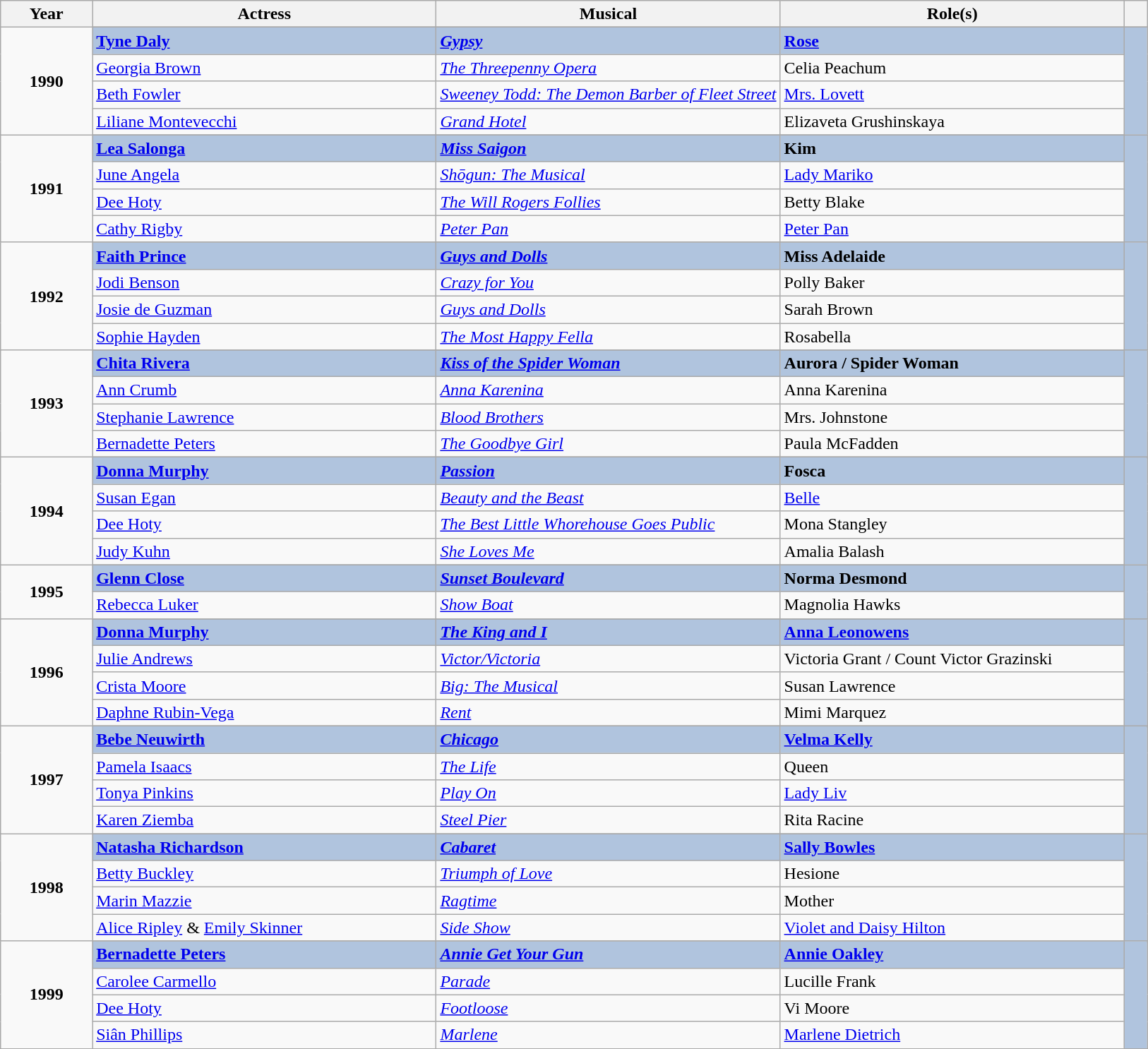<table class="wikitable sortable">
<tr>
<th scope="col" style="width:8%;">Year</th>
<th scope="col" style="width:30%;">Actress</th>
<th scope="col" style="width:30%;">Musical</th>
<th scope="col" style="width:30%;">Role(s)</th>
<th scope="col" style="width:2%;" class="unsortable"></th>
</tr>
<tr>
<td rowspan="5" align="center"><strong>1990</strong> <br> </td>
</tr>
<tr style="background:#B0C4DE">
<td><strong><a href='#'>Tyne Daly</a></strong></td>
<td><strong><em><a href='#'>Gypsy</a></em></strong></td>
<td><strong><a href='#'>Rose</a></strong></td>
<td rowspan="5" align="center"></td>
</tr>
<tr>
<td><a href='#'>Georgia Brown</a></td>
<td><em><a href='#'>The Threepenny Opera</a></em></td>
<td>Celia Peachum</td>
</tr>
<tr>
<td><a href='#'>Beth Fowler</a></td>
<td><em><a href='#'>Sweeney Todd: The Demon Barber of Fleet Street</a></em></td>
<td><a href='#'>Mrs. Lovett</a></td>
</tr>
<tr>
<td><a href='#'>Liliane Montevecchi</a></td>
<td><em><a href='#'>Grand Hotel</a></em></td>
<td>Elizaveta Grushinskaya</td>
</tr>
<tr>
<td rowspan="5" align="center"><strong>1991</strong> <br> </td>
</tr>
<tr style="background:#B0C4DE">
<td><strong><a href='#'>Lea Salonga</a></strong></td>
<td><strong><em><a href='#'>Miss Saigon</a></em></strong></td>
<td><strong>Kim</strong></td>
<td rowspan="5" align="center"></td>
</tr>
<tr>
<td><a href='#'>June Angela</a></td>
<td><em><a href='#'>Shōgun: The Musical</a></em></td>
<td><a href='#'>Lady Mariko</a></td>
</tr>
<tr>
<td><a href='#'>Dee Hoty</a></td>
<td><em><a href='#'>The Will Rogers Follies</a></em></td>
<td>Betty Blake</td>
</tr>
<tr>
<td><a href='#'>Cathy Rigby</a></td>
<td><em><a href='#'>Peter Pan</a></em></td>
<td><a href='#'>Peter Pan</a></td>
</tr>
<tr>
<td rowspan="5" align="center"><strong>1992</strong> <br> </td>
</tr>
<tr style="background:#B0C4DE">
<td><strong><a href='#'>Faith Prince</a></strong></td>
<td><strong><em><a href='#'>Guys and Dolls</a></em></strong></td>
<td><strong>Miss Adelaide</strong></td>
<td rowspan="5" align="center"></td>
</tr>
<tr>
<td><a href='#'>Jodi Benson</a></td>
<td><em><a href='#'>Crazy for You</a></em></td>
<td>Polly Baker</td>
</tr>
<tr>
<td><a href='#'>Josie de Guzman</a></td>
<td><em><a href='#'>Guys and Dolls</a></em></td>
<td>Sarah Brown</td>
</tr>
<tr>
<td><a href='#'>Sophie Hayden</a></td>
<td><em><a href='#'>The Most Happy Fella</a></em></td>
<td>Rosabella</td>
</tr>
<tr>
<td rowspan="5" align="center"><strong>1993</strong> <br> </td>
</tr>
<tr style="background:#B0C4DE">
<td><strong><a href='#'>Chita Rivera</a></strong></td>
<td><strong><em><a href='#'>Kiss of the Spider Woman</a></em></strong></td>
<td><strong>Aurora / Spider Woman</strong></td>
<td rowspan="5" align="center"></td>
</tr>
<tr>
<td><a href='#'>Ann Crumb</a></td>
<td><em><a href='#'>Anna Karenina</a></em></td>
<td>Anna Karenina</td>
</tr>
<tr>
<td><a href='#'>Stephanie Lawrence</a></td>
<td><em><a href='#'>Blood Brothers</a></em></td>
<td>Mrs. Johnstone</td>
</tr>
<tr>
<td><a href='#'>Bernadette Peters</a></td>
<td><em><a href='#'>The Goodbye Girl</a></em></td>
<td>Paula McFadden</td>
</tr>
<tr>
<td rowspan="5" align="center"><strong>1994</strong> <br> </td>
</tr>
<tr style="background:#B0C4DE">
<td><strong><a href='#'>Donna Murphy</a></strong></td>
<td><strong><em><a href='#'>Passion</a></em></strong></td>
<td><strong>Fosca</strong></td>
<td rowspan="5" align="center"></td>
</tr>
<tr>
<td><a href='#'>Susan Egan</a></td>
<td><em><a href='#'>Beauty and the Beast</a></em></td>
<td><a href='#'>Belle</a></td>
</tr>
<tr>
<td><a href='#'>Dee Hoty</a></td>
<td><em><a href='#'>The Best Little Whorehouse Goes Public</a></em></td>
<td>Mona Stangley</td>
</tr>
<tr>
<td><a href='#'>Judy Kuhn</a></td>
<td><em><a href='#'>She Loves Me</a></em></td>
<td>Amalia Balash</td>
</tr>
<tr>
<td rowspan="3" align="center"><strong>1995</strong> <br> </td>
</tr>
<tr style="background:#B0C4DE">
<td><strong><a href='#'>Glenn Close</a></strong></td>
<td><strong><em><a href='#'>Sunset Boulevard</a></em></strong></td>
<td><strong>Norma Desmond</strong></td>
<td rowspan="3" align="center"></td>
</tr>
<tr>
<td><a href='#'>Rebecca Luker</a></td>
<td><em><a href='#'>Show Boat</a></em></td>
<td>Magnolia Hawks</td>
</tr>
<tr>
<td rowspan="5" align="center"><strong>1996</strong> <br> </td>
</tr>
<tr style="background:#B0C4DE">
<td><strong><a href='#'>Donna Murphy</a></strong></td>
<td><strong><em><a href='#'>The King and I</a></em></strong></td>
<td><strong><a href='#'>Anna Leonowens</a></strong></td>
<td rowspan="5" align="center"></td>
</tr>
<tr>
<td><a href='#'>Julie Andrews</a> </td>
<td><em><a href='#'>Victor/Victoria</a></em></td>
<td>Victoria Grant / Count Victor Grazinski</td>
</tr>
<tr>
<td><a href='#'>Crista Moore</a></td>
<td><em><a href='#'>Big: The Musical</a></em></td>
<td>Susan Lawrence</td>
</tr>
<tr>
<td><a href='#'>Daphne Rubin-Vega</a></td>
<td><em><a href='#'>Rent</a></em></td>
<td>Mimi Marquez</td>
</tr>
<tr>
<td rowspan="5" align="center"><strong>1997</strong> <br> </td>
</tr>
<tr style="background:#B0C4DE">
<td><strong><a href='#'>Bebe Neuwirth</a></strong></td>
<td><strong><em><a href='#'>Chicago</a></em></strong></td>
<td><strong><a href='#'>Velma Kelly</a></strong></td>
<td rowspan="5" align="center"></td>
</tr>
<tr>
<td><a href='#'>Pamela Isaacs</a></td>
<td><em><a href='#'>The Life</a></em></td>
<td>Queen</td>
</tr>
<tr>
<td><a href='#'>Tonya Pinkins</a></td>
<td><em><a href='#'>Play On</a></em></td>
<td><a href='#'>Lady Liv</a></td>
</tr>
<tr>
<td><a href='#'>Karen Ziemba</a></td>
<td><em><a href='#'>Steel Pier</a></em></td>
<td>Rita Racine</td>
</tr>
<tr>
<td rowspan="5" align="center"><strong>1998</strong> <br> </td>
</tr>
<tr style="background:#B0C4DE">
<td><strong><a href='#'>Natasha Richardson</a></strong></td>
<td><strong><em><a href='#'>Cabaret</a></em></strong></td>
<td><strong><a href='#'>Sally Bowles</a></strong></td>
<td rowspan="5" align="center"></td>
</tr>
<tr>
<td><a href='#'>Betty Buckley</a></td>
<td><em><a href='#'>Triumph of Love</a></em></td>
<td>Hesione</td>
</tr>
<tr>
<td><a href='#'>Marin Mazzie</a></td>
<td><em><a href='#'>Ragtime</a></em></td>
<td>Mother</td>
</tr>
<tr>
<td><a href='#'>Alice Ripley</a> & <a href='#'>Emily Skinner</a></td>
<td><em><a href='#'>Side Show</a></em></td>
<td><a href='#'>Violet and Daisy Hilton</a></td>
</tr>
<tr>
<td rowspan="5" align="center"><strong>1999</strong> <br> </td>
</tr>
<tr style="background:#B0C4DE">
<td><strong><a href='#'>Bernadette Peters</a></strong></td>
<td><strong><em><a href='#'>Annie Get Your Gun</a></em></strong></td>
<td><strong><a href='#'>Annie Oakley</a></strong></td>
<td rowspan="5" align="center"></td>
</tr>
<tr>
<td><a href='#'>Carolee Carmello</a></td>
<td><em><a href='#'>Parade</a></em></td>
<td>Lucille Frank</td>
</tr>
<tr>
<td><a href='#'>Dee Hoty</a></td>
<td><em><a href='#'>Footloose</a></em></td>
<td>Vi Moore</td>
</tr>
<tr>
<td><a href='#'>Siân Phillips</a></td>
<td><em><a href='#'>Marlene</a></em></td>
<td><a href='#'>Marlene Dietrich</a></td>
</tr>
</table>
